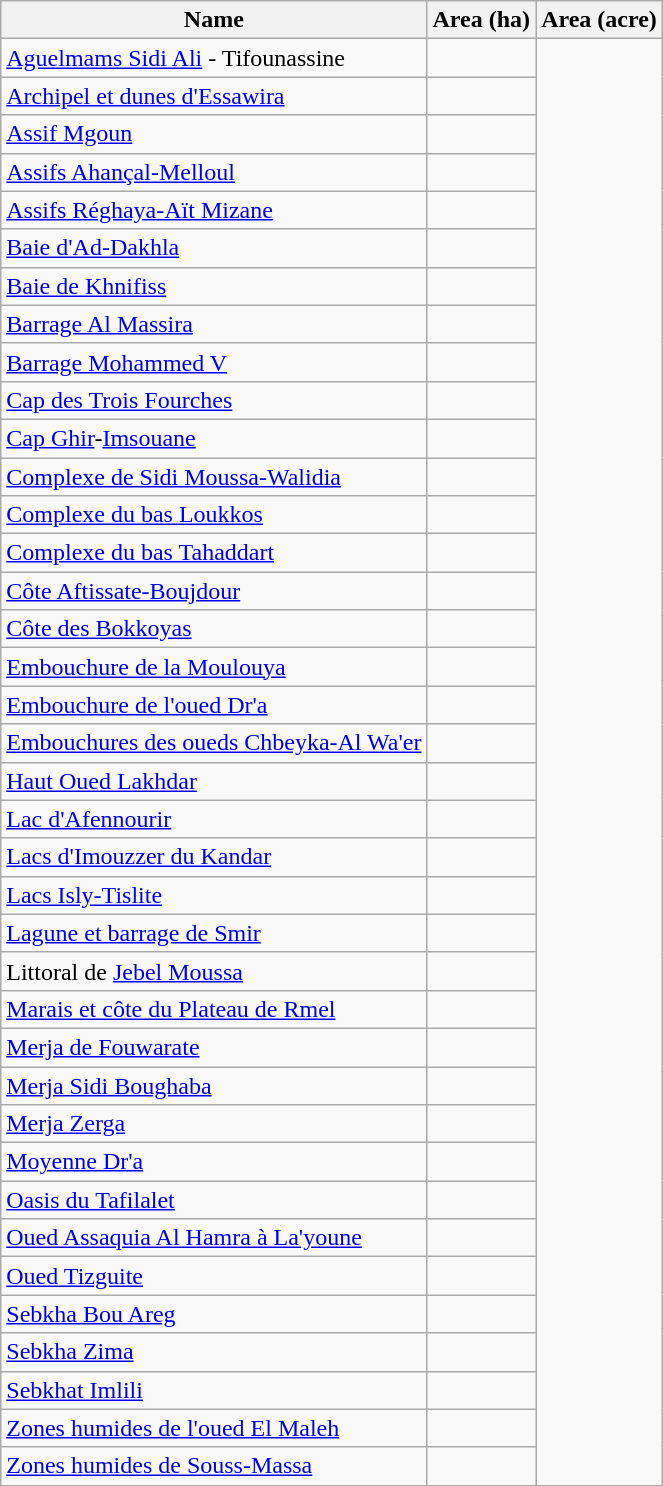<table class="wikitable sortable">
<tr>
<th scope="col" align=left>Name</th>
<th scope="col">Area (ha)</th>
<th scope="col">Area (acre)</th>
</tr>
<tr ---->
<td><a href='#'>Aguelmams Sidi Ali</a> - Tifounassine</td>
<td></td>
</tr>
<tr ---->
<td><a href='#'>Archipel et dunes d'Essawira</a></td>
<td></td>
</tr>
<tr ---->
<td><a href='#'>Assif Mgoun</a></td>
<td></td>
</tr>
<tr ---->
<td><a href='#'>Assifs Ahançal-Melloul</a></td>
<td></td>
</tr>
<tr ---->
<td><a href='#'>Assifs Réghaya-Aït Mizane</a></td>
<td></td>
</tr>
<tr ---->
<td><a href='#'>Baie d'Ad-Dakhla</a></td>
<td></td>
</tr>
<tr ---->
<td><a href='#'>Baie de Khnifiss</a></td>
<td></td>
</tr>
<tr ---->
<td><a href='#'>Barrage Al Massira</a></td>
<td></td>
</tr>
<tr ---->
<td><a href='#'>Barrage Mohammed V</a></td>
<td></td>
</tr>
<tr ---->
<td><a href='#'>Cap des Trois Fourches</a></td>
<td></td>
</tr>
<tr ---->
<td><a href='#'>Cap Ghir</a>-<a href='#'>Imsouane</a></td>
<td></td>
</tr>
<tr ---->
<td><a href='#'>Complexe de Sidi Moussa-Walidia</a></td>
<td></td>
</tr>
<tr ---->
<td><a href='#'>Complexe du bas Loukkos</a></td>
<td></td>
</tr>
<tr ---->
<td><a href='#'>Complexe du bas Tahaddart</a></td>
<td></td>
</tr>
<tr ---->
<td><a href='#'>Côte Aftissate-Boujdour</a></td>
<td></td>
</tr>
<tr ---->
<td><a href='#'>Côte des Bokkoyas</a></td>
<td></td>
</tr>
<tr ---->
<td><a href='#'>Embouchure de la Moulouya</a></td>
<td></td>
</tr>
<tr ---->
<td><a href='#'>Embouchure de l'oued Dr'a</a></td>
<td></td>
</tr>
<tr ---->
<td><a href='#'>Embouchures des oueds Chbeyka-Al Wa'er</a></td>
<td></td>
</tr>
<tr ---->
<td><a href='#'>Haut Oued Lakhdar</a></td>
<td></td>
</tr>
<tr ---->
<td><a href='#'>Lac d'Afennourir</a></td>
<td></td>
</tr>
<tr ---->
<td><a href='#'>Lacs d'Imouzzer du Kandar</a></td>
<td></td>
</tr>
<tr ---->
<td><a href='#'>Lacs Isly-Tislite</a></td>
<td></td>
</tr>
<tr ---->
<td><a href='#'>Lagune et barrage de Smir</a></td>
<td></td>
</tr>
<tr ---->
<td>Littoral de <a href='#'>Jebel Moussa</a></td>
<td></td>
</tr>
<tr ---->
<td><a href='#'>Marais et côte du Plateau de Rmel</a></td>
<td></td>
</tr>
<tr ---->
<td><a href='#'>Merja de Fouwarate</a></td>
<td></td>
</tr>
<tr ---->
<td><a href='#'>Merja Sidi Boughaba</a></td>
<td></td>
</tr>
<tr ---->
<td><a href='#'>Merja Zerga</a></td>
<td></td>
</tr>
<tr ---->
<td><a href='#'>Moyenne Dr'a</a></td>
<td></td>
</tr>
<tr ---->
<td><a href='#'>Oasis du Tafilalet</a></td>
<td></td>
</tr>
<tr ---->
<td><a href='#'>Oued Assaquia Al Hamra à La'youne</a></td>
<td></td>
</tr>
<tr ---->
<td><a href='#'>Oued Tizguite</a></td>
<td></td>
</tr>
<tr ---->
<td><a href='#'>Sebkha Bou Areg</a></td>
<td></td>
</tr>
<tr ---->
<td><a href='#'>Sebkha Zima</a></td>
<td></td>
</tr>
<tr ---->
<td><a href='#'>Sebkhat Imlili</a></td>
<td></td>
</tr>
<tr ---->
<td><a href='#'>Zones humides de l'oued El Maleh</a></td>
<td></td>
</tr>
<tr ---->
<td><a href='#'>Zones humides de Souss-Massa</a></td>
<td></td>
</tr>
</table>
